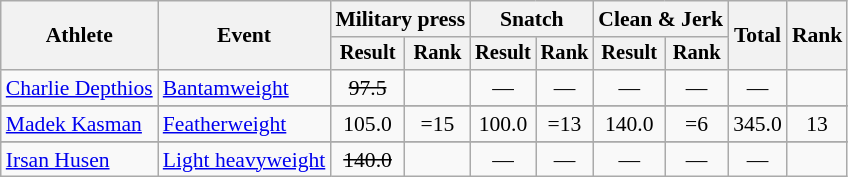<table class="wikitable" style="font-size:90%">
<tr>
<th rowspan="2">Athlete</th>
<th rowspan="2">Event</th>
<th colspan="2">Military press</th>
<th colspan="2">Snatch</th>
<th colspan="2">Clean & Jerk</th>
<th rowspan="2">Total</th>
<th rowspan="2">Rank</th>
</tr>
<tr style="font-size:95%">
<th>Result</th>
<th>Rank</th>
<th>Result</th>
<th>Rank</th>
<th>Result</th>
<th>Rank</th>
</tr>
<tr align=center>
<td align=left><a href='#'>Charlie Depthios</a></td>
<td align=left><a href='#'>Bantamweight</a></td>
<td><s>97.5</s></td>
<td></td>
<td>—</td>
<td>—</td>
<td>—</td>
<td>—</td>
<td>—</td>
<td></td>
</tr>
<tr>
</tr>
<tr align=center>
<td align=left><a href='#'>Madek Kasman</a></td>
<td align=left><a href='#'>Featherweight</a></td>
<td>105.0</td>
<td>=15</td>
<td>100.0</td>
<td>=13</td>
<td>140.0</td>
<td>=6</td>
<td>345.0</td>
<td>13</td>
</tr>
<tr>
</tr>
<tr align=center>
<td align=left><a href='#'>Irsan Husen</a></td>
<td align=left><a href='#'>Light heavyweight</a></td>
<td><s>140.0</s></td>
<td></td>
<td>—</td>
<td>—</td>
<td>—</td>
<td>—</td>
<td>—</td>
<td></td>
</tr>
</table>
